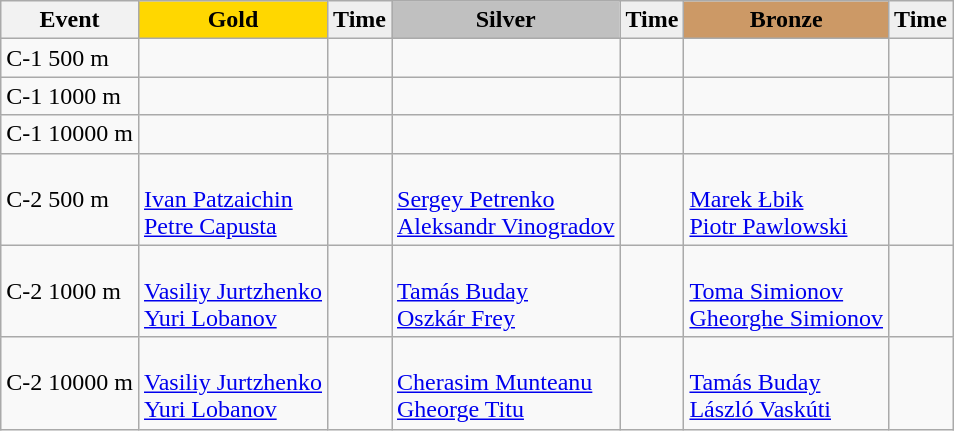<table class="wikitable">
<tr>
<th>Event</th>
<td align=center bgcolor="gold"><strong>Gold</strong></td>
<td align=center bgcolor="EFEFEF"><strong>Time</strong></td>
<td align=center bgcolor="silver"><strong>Silver</strong></td>
<td align=center bgcolor="EFEFEF"><strong>Time</strong></td>
<td align=center bgcolor="CC9966"><strong>Bronze</strong></td>
<td align=center bgcolor="EFEFEF"><strong>Time</strong></td>
</tr>
<tr>
<td>C-1 500 m</td>
<td></td>
<td></td>
<td></td>
<td></td>
<td></td>
<td></td>
</tr>
<tr>
<td>C-1 1000 m</td>
<td></td>
<td></td>
<td></td>
<td></td>
<td></td>
<td></td>
</tr>
<tr>
<td>C-1 10000 m</td>
<td></td>
<td></td>
<td></td>
<td></td>
<td></td>
<td></td>
</tr>
<tr>
<td>C-2 500 m</td>
<td><br><a href='#'>Ivan Patzaichin</a><br><a href='#'>Petre Capusta</a></td>
<td></td>
<td><br><a href='#'>Sergey Petrenko</a><br><a href='#'>Aleksandr Vinogradov</a></td>
<td></td>
<td><br><a href='#'>Marek Łbik</a><br><a href='#'>Piotr Pawlowski</a></td>
<td></td>
</tr>
<tr>
<td>C-2 1000 m</td>
<td><br><a href='#'>Vasiliy Jurtzhenko</a><br><a href='#'>Yuri Lobanov</a></td>
<td></td>
<td><br><a href='#'>Tamás Buday</a><br><a href='#'>Oszkár Frey</a></td>
<td></td>
<td><br><a href='#'>Toma Simionov</a><br><a href='#'>Gheorghe Simionov</a></td>
<td></td>
</tr>
<tr>
<td>C-2 10000 m</td>
<td><br><a href='#'>Vasiliy Jurtzhenko</a><br><a href='#'>Yuri Lobanov</a></td>
<td></td>
<td><br><a href='#'>Cherasim Munteanu</a><br><a href='#'>Gheorge Titu</a></td>
<td></td>
<td><br><a href='#'>Tamás Buday</a><br><a href='#'>László Vaskúti</a></td>
<td></td>
</tr>
</table>
